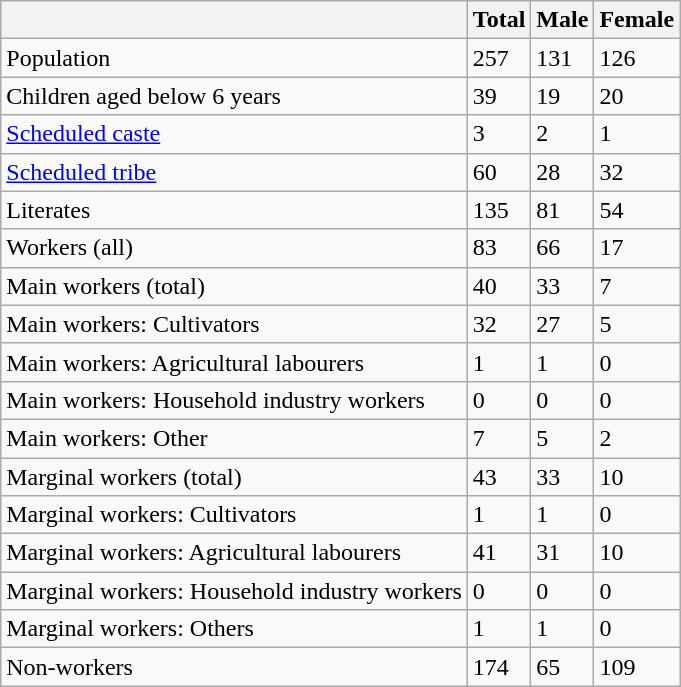<table class="wikitable sortable">
<tr>
<th></th>
<th>Total</th>
<th>Male</th>
<th>Female</th>
</tr>
<tr>
<td>Population</td>
<td>257</td>
<td>131</td>
<td>126</td>
</tr>
<tr>
<td>Children aged below 6 years</td>
<td>39</td>
<td>19</td>
<td>20</td>
</tr>
<tr>
<td><a href='#'>Scheduled caste</a></td>
<td>3</td>
<td>2</td>
<td>1</td>
</tr>
<tr>
<td><a href='#'>Scheduled tribe</a></td>
<td>60</td>
<td>28</td>
<td>32</td>
</tr>
<tr>
<td>Literates</td>
<td>135</td>
<td>81</td>
<td>54</td>
</tr>
<tr>
<td>Workers (all)</td>
<td>83</td>
<td>66</td>
<td>17</td>
</tr>
<tr>
<td>Main workers (total)</td>
<td>40</td>
<td>33</td>
<td>7</td>
</tr>
<tr>
<td>Main workers: Cultivators</td>
<td>32</td>
<td>27</td>
<td>5</td>
</tr>
<tr>
<td>Main workers: Agricultural labourers</td>
<td>1</td>
<td>1</td>
<td>0</td>
</tr>
<tr>
<td>Main workers: Household industry workers</td>
<td>0</td>
<td>0</td>
<td>0</td>
</tr>
<tr>
<td>Main workers: Other</td>
<td>7</td>
<td>5</td>
<td>2</td>
</tr>
<tr>
<td>Marginal workers (total)</td>
<td>43</td>
<td>33</td>
<td>10</td>
</tr>
<tr>
<td>Marginal workers: Cultivators</td>
<td>1</td>
<td>1</td>
<td>0</td>
</tr>
<tr>
<td>Marginal workers: Agricultural labourers</td>
<td>41</td>
<td>31</td>
<td>10</td>
</tr>
<tr>
<td>Marginal workers: Household industry workers</td>
<td>0</td>
<td>0</td>
<td>0</td>
</tr>
<tr>
<td>Marginal workers: Others</td>
<td>1</td>
<td>1</td>
<td>0</td>
</tr>
<tr>
<td>Non-workers</td>
<td>174</td>
<td>65</td>
<td>109</td>
</tr>
</table>
